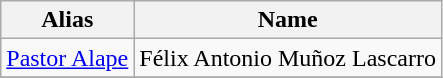<table class="wikitable">
<tr>
<th>Alias</th>
<th>Name</th>
</tr>
<tr>
<td><a href='#'>Pastor Alape</a></td>
<td>Félix Antonio Muñoz Lascarro</td>
</tr>
<tr>
</tr>
</table>
